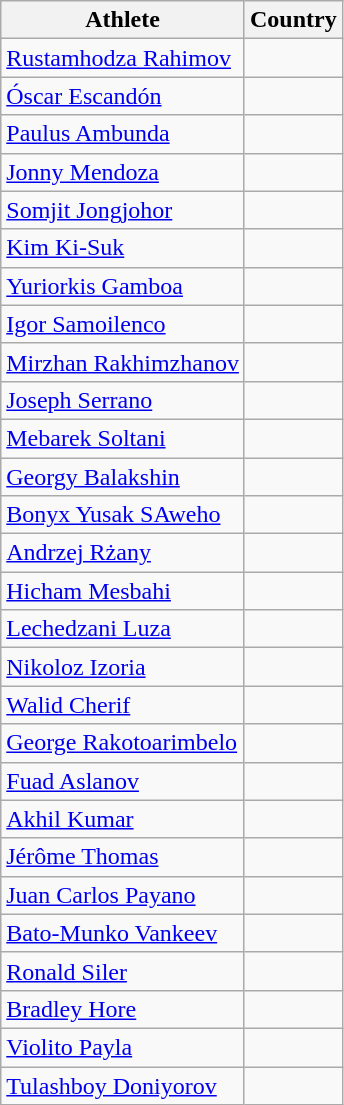<table class="wikitable sortable" style="text-align:center">
<tr>
<th>Athlete</th>
<th>Country</th>
</tr>
<tr>
<td align="left"><a href='#'>Rustamhodza Rahimov</a></td>
<td></td>
</tr>
<tr>
<td align="left"><a href='#'>Óscar Escandón</a></td>
<td></td>
</tr>
<tr>
<td align="left"><a href='#'>Paulus Ambunda</a></td>
<td></td>
</tr>
<tr>
<td align="left"><a href='#'>Jonny Mendoza</a></td>
<td></td>
</tr>
<tr>
<td align="left"><a href='#'>Somjit Jongjohor</a></td>
<td></td>
</tr>
<tr>
<td align="left"><a href='#'>Kim Ki-Suk</a></td>
<td></td>
</tr>
<tr>
<td align="left"><a href='#'>Yuriorkis Gamboa</a></td>
<td></td>
</tr>
<tr>
<td align="left"><a href='#'>Igor Samoilenco</a></td>
<td></td>
</tr>
<tr>
<td align="left"><a href='#'>Mirzhan Rakhimzhanov</a></td>
<td></td>
</tr>
<tr>
<td align="left"><a href='#'>Joseph Serrano</a></td>
<td></td>
</tr>
<tr>
<td align="left"><a href='#'>Mebarek Soltani</a></td>
<td></td>
</tr>
<tr>
<td align="left"><a href='#'>Georgy Balakshin</a></td>
<td></td>
</tr>
<tr>
<td align="left"><a href='#'>Bonyx Yusak SAweho</a></td>
<td></td>
</tr>
<tr>
<td align="left"><a href='#'>Andrzej Rżany</a></td>
<td></td>
</tr>
<tr>
<td align="left"><a href='#'>Hicham Mesbahi</a></td>
<td></td>
</tr>
<tr>
<td align="left"><a href='#'>Lechedzani Luza</a></td>
<td></td>
</tr>
<tr>
<td align="left"><a href='#'>Nikoloz Izoria</a></td>
<td></td>
</tr>
<tr>
<td align="left"><a href='#'>Walid Cherif</a></td>
<td></td>
</tr>
<tr>
<td align="left"><a href='#'>George Rakotoarimbelo</a></td>
<td></td>
</tr>
<tr>
<td align="left"><a href='#'>Fuad Aslanov</a></td>
<td></td>
</tr>
<tr>
<td align="left"><a href='#'>Akhil Kumar</a></td>
<td></td>
</tr>
<tr>
<td align="left"><a href='#'>Jérôme Thomas</a></td>
<td></td>
</tr>
<tr>
<td align="left"><a href='#'>Juan Carlos Payano</a></td>
<td></td>
</tr>
<tr>
<td align="left"><a href='#'>Bato-Munko Vankeev</a></td>
<td></td>
</tr>
<tr>
<td align="left"><a href='#'>Ronald Siler</a></td>
<td></td>
</tr>
<tr>
<td align="left"><a href='#'>Bradley Hore</a></td>
<td></td>
</tr>
<tr>
<td align="left"><a href='#'>Violito Payla</a></td>
<td></td>
</tr>
<tr>
<td align="left"><a href='#'>Tulashboy Doniyorov</a></td>
<td></td>
</tr>
</table>
